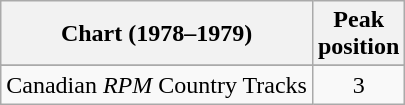<table class="wikitable sortable">
<tr>
<th align="left">Chart (1978–1979)</th>
<th align="center">Peak <br> position</th>
</tr>
<tr>
</tr>
<tr>
<td align="left">Canadian <em>RPM</em> Country Tracks</td>
<td align="center">3</td>
</tr>
</table>
